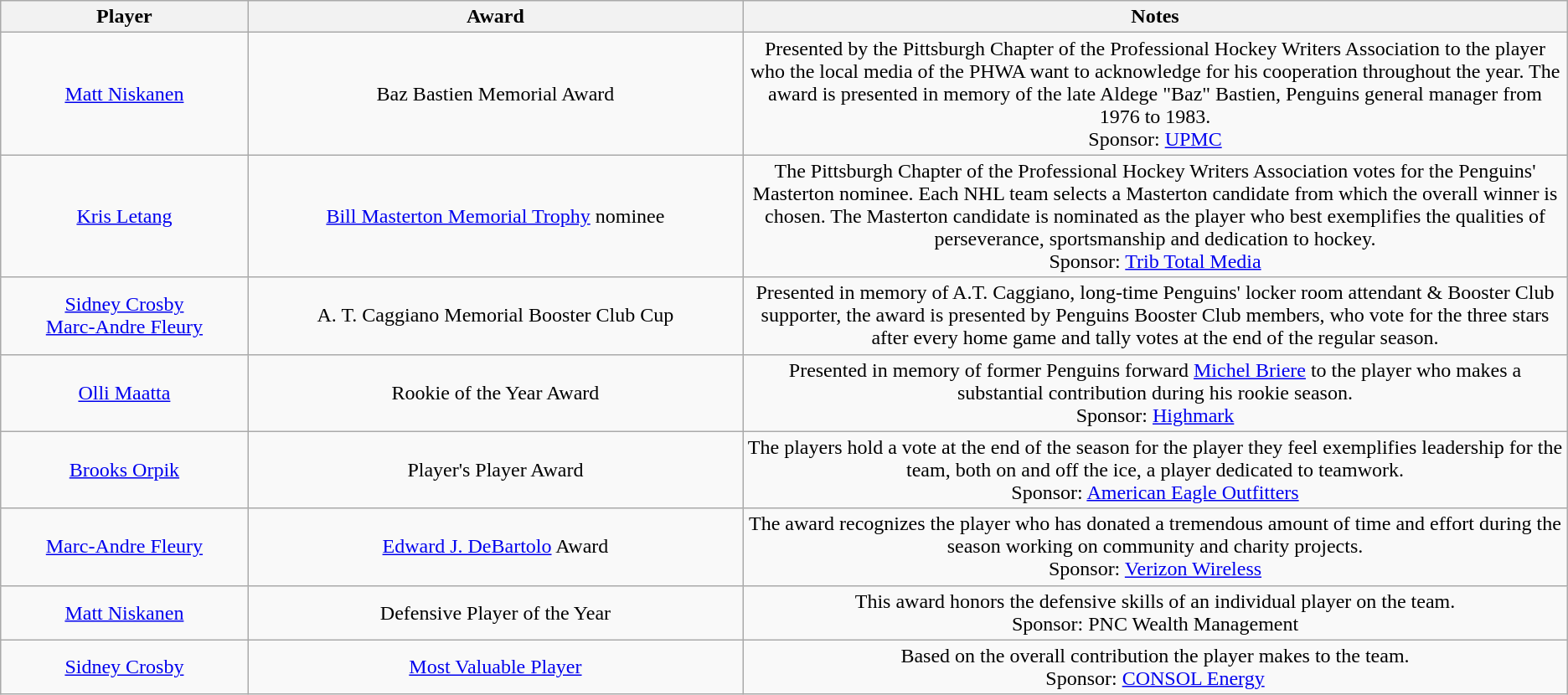<table class="wikitable">
<tr>
<th width="15%">Player</th>
<th width="30%">Award</th>
<th width="50%">Notes</th>
</tr>
<tr style="text-align:center;">
<td><a href='#'>Matt Niskanen</a></td>
<td>Baz Bastien Memorial Award</td>
<td>Presented by the Pittsburgh Chapter of the Professional Hockey Writers Association to the player who the local media of the PHWA want to acknowledge for his cooperation throughout the year. The award is presented in memory of the late Aldege "Baz" Bastien, Penguins general manager from 1976 to 1983. <br>Sponsor: <a href='#'>UPMC</a></td>
</tr>
<tr style="text-align:center;">
<td><a href='#'>Kris Letang</a></td>
<td><a href='#'>Bill Masterton Memorial Trophy</a> nominee</td>
<td>The Pittsburgh Chapter of the Professional Hockey Writers Association votes for the Penguins' Masterton nominee. Each NHL team selects a Masterton candidate from which the overall winner is chosen. The Masterton candidate is nominated as the player who best exemplifies the qualities of perseverance, sportsmanship and dedication to hockey. <br>Sponsor: <a href='#'>Trib Total Media</a></td>
</tr>
<tr style="text-align:center;">
<td><a href='#'>Sidney Crosby</a><br><a href='#'>Marc-Andre Fleury</a></td>
<td>A. T. Caggiano Memorial Booster Club Cup</td>
<td>Presented in memory of A.T. Caggiano, long-time Penguins' locker room attendant & Booster Club supporter, the award is presented by Penguins Booster Club members, who vote for the three stars after every home game and tally votes at the end of the regular season.</td>
</tr>
<tr style="text-align:center;">
<td><a href='#'>Olli Maatta</a></td>
<td>Rookie of the Year Award</td>
<td>Presented in memory of former Penguins forward <a href='#'>Michel Briere</a> to the player who makes a substantial contribution during his rookie season. <br>Sponsor: <a href='#'>Highmark</a></td>
</tr>
<tr style="text-align:center;">
<td><a href='#'>Brooks Orpik</a></td>
<td>Player's Player Award</td>
<td>The players hold a vote at the end of the season for the player they feel exemplifies leadership for the team, both on and off the ice, a player dedicated to teamwork. <br>Sponsor: <a href='#'>American Eagle Outfitters</a></td>
</tr>
<tr style="text-align:center;">
<td><a href='#'>Marc-Andre Fleury</a></td>
<td><a href='#'>Edward J. DeBartolo</a> Award</td>
<td>The award recognizes the player who has donated a tremendous amount of time and effort during the season working on community and charity projects. <br> Sponsor: <a href='#'>Verizon Wireless</a></td>
</tr>
<tr style="text-align:center;">
<td><a href='#'>Matt Niskanen</a></td>
<td>Defensive Player of the Year</td>
<td>This award honors the defensive skills of an individual player on the team. <br> Sponsor: PNC Wealth Management</td>
</tr>
<tr style="text-align:center;">
<td><a href='#'>Sidney Crosby</a></td>
<td><a href='#'>Most Valuable Player</a></td>
<td>Based on the overall contribution the player makes to the team. <br> Sponsor: <a href='#'>CONSOL Energy</a></td>
</tr>
</table>
